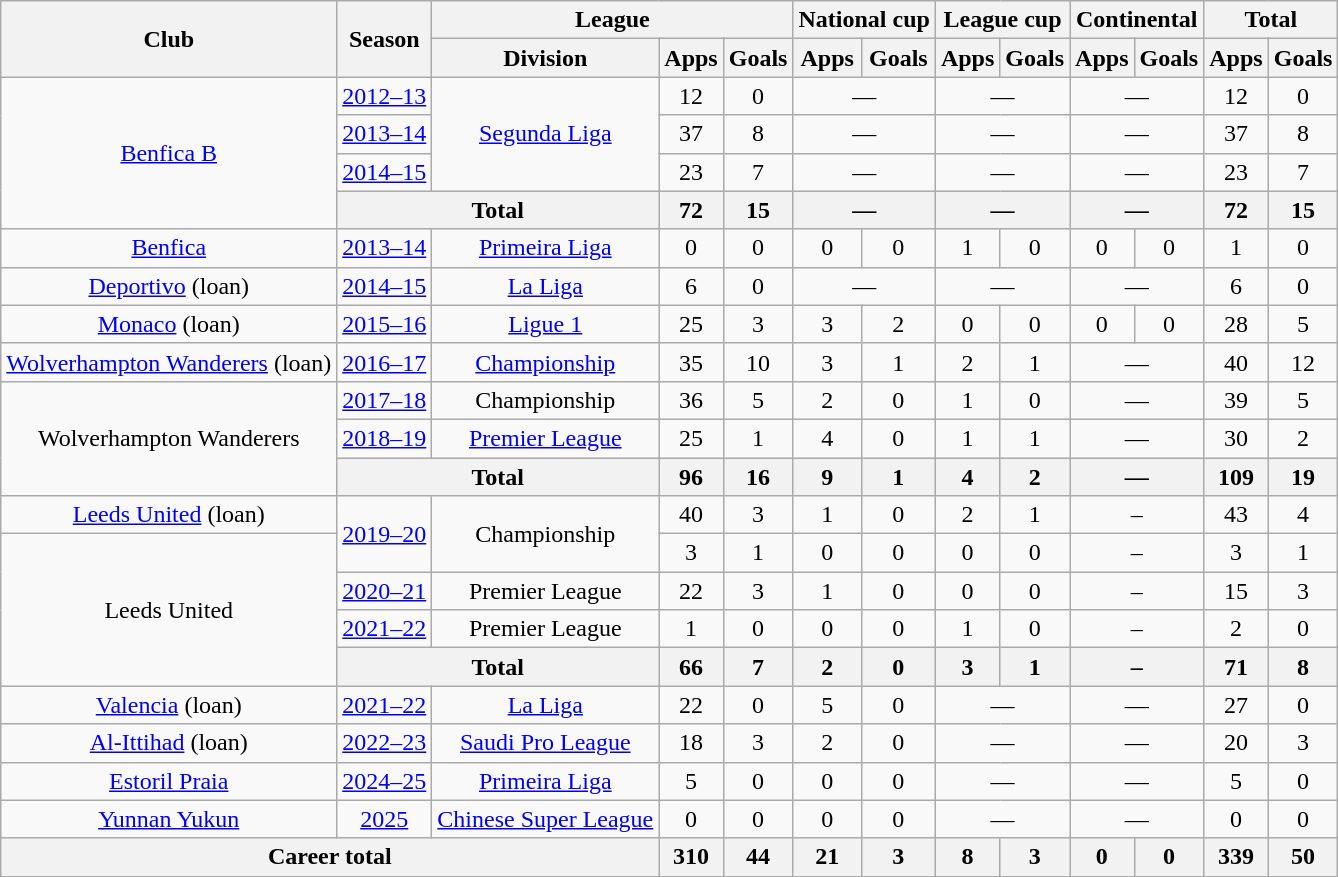<table class="wikitable" style="text-align: center;">
<tr>
<th rowspan="2">Club</th>
<th rowspan="2">Season</th>
<th colspan="3">League</th>
<th colspan="2">National cup</th>
<th colspan="2">League cup</th>
<th colspan="2">Continental</th>
<th colspan="2">Total</th>
</tr>
<tr>
<th>Division</th>
<th>Apps</th>
<th>Goals</th>
<th>Apps</th>
<th>Goals</th>
<th>Apps</th>
<th>Goals</th>
<th>Apps</th>
<th>Goals</th>
<th>Apps</th>
<th>Goals</th>
</tr>
<tr>
<td rowspan="4"><a href='#'>Benfica B</a></td>
<td><a href='#'>2012–13</a></td>
<td rowspan="3"><a href='#'>Segunda Liga</a></td>
<td>12</td>
<td>0</td>
<td colspan="2">—</td>
<td colspan="2">—</td>
<td colspan="2">—</td>
<td>12</td>
<td>0</td>
</tr>
<tr>
<td><a href='#'>2013–14</a></td>
<td>37</td>
<td>8</td>
<td colspan="2">—</td>
<td colspan="2">—</td>
<td colspan="2">—</td>
<td>37</td>
<td>8</td>
</tr>
<tr>
<td><a href='#'>2014–15</a></td>
<td>23</td>
<td>7</td>
<td colspan="2">—</td>
<td colspan="2">—</td>
<td colspan="2">—</td>
<td>23</td>
<td>7</td>
</tr>
<tr>
<th colspan="2">Total</th>
<th>72</th>
<th>15</th>
<th colspan="2">—</th>
<th colspan="2">—</th>
<th colspan="2">—</th>
<th>72</th>
<th>15</th>
</tr>
<tr>
<td><a href='#'>Benfica</a></td>
<td><a href='#'>2013–14</a></td>
<td><a href='#'>Primeira Liga</a></td>
<td>0</td>
<td>0</td>
<td>0</td>
<td>0</td>
<td>1</td>
<td>0</td>
<td>0</td>
<td>0</td>
<td>1</td>
<td>0</td>
</tr>
<tr>
<td><a href='#'>Deportivo</a> (loan)</td>
<td><a href='#'>2014–15</a></td>
<td><a href='#'>La Liga</a></td>
<td>6</td>
<td>0</td>
<td colspan="2">—</td>
<td colspan="2">—</td>
<td colspan="2">—</td>
<td>6</td>
<td>0</td>
</tr>
<tr>
<td><a href='#'>Monaco</a> (loan)</td>
<td><a href='#'>2015–16</a></td>
<td><a href='#'>Ligue 1</a></td>
<td>25</td>
<td>3</td>
<td>3</td>
<td>2</td>
<td>0</td>
<td>0</td>
<td>0</td>
<td>0</td>
<td>28</td>
<td>5</td>
</tr>
<tr>
<td><a href='#'>Wolverhampton Wanderers</a> (loan)</td>
<td><a href='#'>2016–17</a></td>
<td><a href='#'>Championship</a></td>
<td>35</td>
<td>10</td>
<td>3</td>
<td>1</td>
<td>2</td>
<td>1</td>
<td colspan="2">—</td>
<td>40</td>
<td>12</td>
</tr>
<tr>
<td rowspan="3">Wolverhampton Wanderers</td>
<td><a href='#'>2017–18</a></td>
<td>Championship</td>
<td>36</td>
<td>5</td>
<td>2</td>
<td>0</td>
<td>1</td>
<td>0</td>
<td colspan="2">—</td>
<td>39</td>
<td>5</td>
</tr>
<tr>
<td><a href='#'>2018–19</a></td>
<td><a href='#'>Premier League</a></td>
<td>25</td>
<td>1</td>
<td>4</td>
<td>0</td>
<td>1</td>
<td>1</td>
<td colspan="2">—</td>
<td>30</td>
<td>2</td>
</tr>
<tr>
<th colspan="2">Total</th>
<th>96</th>
<th>16</th>
<th>9</th>
<th>1</th>
<th>4</th>
<th>2</th>
<th colspan="2">—</th>
<th>109</th>
<th>19</th>
</tr>
<tr>
<td><a href='#'>Leeds United</a> (loan)</td>
<td rowspan="2"><a href='#'>2019–20</a></td>
<td rowspan="2">Championship</td>
<td>40</td>
<td>3</td>
<td>1</td>
<td>0</td>
<td>2</td>
<td>1</td>
<td colspan="2">–</td>
<td>43</td>
<td>4</td>
</tr>
<tr>
<td rowspan="4">Leeds United</td>
<td>3</td>
<td>1</td>
<td>0</td>
<td>0</td>
<td>0</td>
<td>0</td>
<td colspan="2">–</td>
<td>3</td>
<td>1</td>
</tr>
<tr>
<td><a href='#'>2020–21</a></td>
<td>Premier League</td>
<td>22</td>
<td>3</td>
<td>1</td>
<td>0</td>
<td>0</td>
<td>0</td>
<td colspan="2">–</td>
<td>15</td>
<td>3</td>
</tr>
<tr>
<td><a href='#'>2021–22</a></td>
<td>Premier League</td>
<td>1</td>
<td>0</td>
<td>0</td>
<td>0</td>
<td>1</td>
<td>0</td>
<td colspan="2">–</td>
<td>2</td>
<td>0</td>
</tr>
<tr>
<th colspan="2">Total</th>
<th>66</th>
<th>7</th>
<th>2</th>
<th>0</th>
<th>3</th>
<th>1</th>
<th colspan="2">–</th>
<th>71</th>
<th>8</th>
</tr>
<tr>
<td><a href='#'>Valencia</a> (loan)</td>
<td><a href='#'>2021–22</a></td>
<td><a href='#'>La Liga</a></td>
<td>22</td>
<td>0</td>
<td>5</td>
<td>0</td>
<td colspan="2">—</td>
<td colspan="2">—</td>
<td>27</td>
<td>0</td>
</tr>
<tr>
<td><a href='#'>Al-Ittihad</a> (loan)</td>
<td><a href='#'>2022–23</a></td>
<td><a href='#'>Saudi Pro League</a></td>
<td>18</td>
<td>3</td>
<td>2</td>
<td>0</td>
<td colspan="2">—</td>
<td colspan="2">—</td>
<td>20</td>
<td>3</td>
</tr>
<tr>
<td><a href='#'>Estoril Praia</a></td>
<td><a href='#'>2024–25</a></td>
<td><a href='#'>Primeira Liga</a></td>
<td>5</td>
<td>0</td>
<td>0</td>
<td>0</td>
<td colspan="2">—</td>
<td colspan="2">—</td>
<td>5</td>
<td>0</td>
</tr>
<tr>
<td><a href='#'>Yunnan Yukun</a></td>
<td><a href='#'>2025</a></td>
<td><a href='#'>Chinese Super League</a></td>
<td>0</td>
<td>0</td>
<td>0</td>
<td>0</td>
<td colspan="2">—</td>
<td colspan="2">—</td>
<td>0</td>
<td>0</td>
</tr>
<tr>
<th colspan="3">Career total</th>
<th>310</th>
<th>44</th>
<th>21</th>
<th>3</th>
<th>8</th>
<th>3</th>
<th>0</th>
<th>0</th>
<th>339</th>
<th>50</th>
</tr>
</table>
